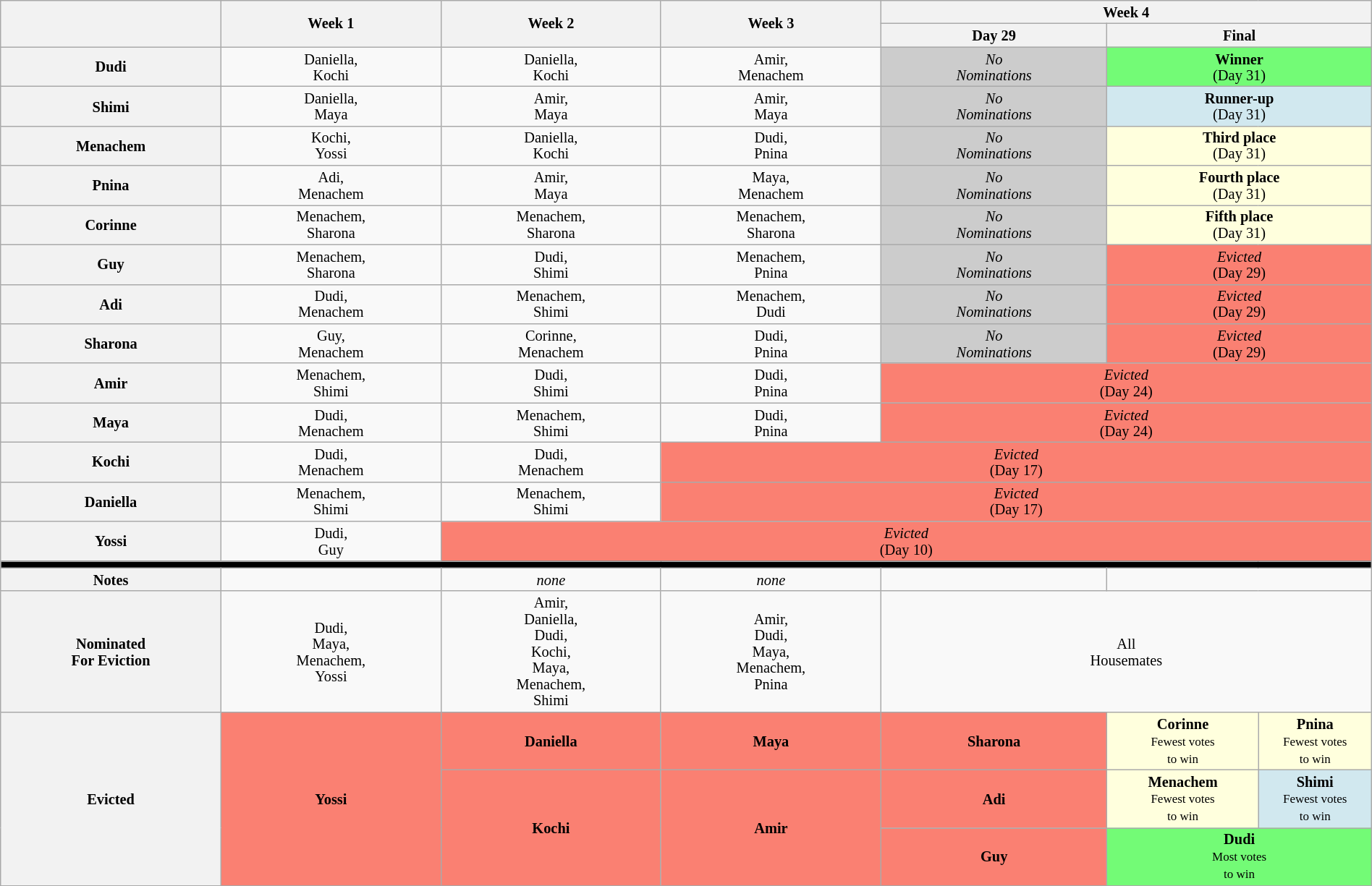<table class="wikitable" style="text-align:center; width: 100%; font-size:85%; line-height:15px;">
<tr>
<th style="width:5%" rowspan="2"></th>
<th style="width:5%" rowspan="2">Week 1</th>
<th style="width:5%" rowspan="2">Week 2</th>
<th style="width:5%" rowspan="2">Week 3</th>
<th style="width:5%" colspan="3">Week 4</th>
</tr>
<tr>
<th style="width:5%">Day 29</th>
<th style="width:5%" colspan="2">Final</th>
</tr>
<tr>
<th>Dudi</th>
<td>Daniella,<br>Kochi</td>
<td>Daniella,<br>Kochi</td>
<td>Amir,<br>Menachem</td>
<td style="background:#CCCCCC"><em>No<br>Nominations</em></td>
<td colspan=2 style="background:#73FB76"><strong>Winner</strong><br>(Day 31)</td>
</tr>
<tr>
<th>Shimi</th>
<td>Daniella,<br>Maya</td>
<td>Amir,<br>Maya</td>
<td>Amir,<br>Maya</td>
<td style="background:#CCCCCC"><em>No<br>Nominations</em></td>
<td colspan=2 style="background:#D1E8EF"><strong>Runner-up</strong><br>(Day 31)</td>
</tr>
<tr>
<th>Menachem</th>
<td>Kochi,<br>Yossi</td>
<td>Daniella,<br>Kochi</td>
<td>Dudi,<br>Pnina</td>
<td style="background:#CCCCCC"><em>No<br>Nominations</em></td>
<td colspan=2 style="background:#FFFFDD"><strong>Third place</strong><br>(Day 31)</td>
</tr>
<tr>
<th>Pnina</th>
<td>Adi,<br>Menachem</td>
<td>Amir,<br>Maya</td>
<td>Maya,<br>Menachem</td>
<td style="background:#CCCCCC"><em>No<br>Nominations</em></td>
<td colspan=2 style="background:#FFFFDD"><strong>Fourth place</strong><br>(Day 31)</td>
</tr>
<tr>
<th>Corinne</th>
<td>Menachem,<br>Sharona</td>
<td>Menachem,<br>Sharona</td>
<td>Menachem,<br>Sharona</td>
<td style="background:#CCCCCC"><em>No<br>Nominations</em></td>
<td colspan=2 style="background:#FFFFDD"><strong>Fifth place</strong><br>(Day 31)</td>
</tr>
<tr>
<th>Guy</th>
<td>Menachem,<br>Sharona</td>
<td>Dudi,<br>Shimi</td>
<td>Menachem,<br>Pnina</td>
<td style="background:#CCCCCC"><em>No<br>Nominations</em></td>
<td colspan=2 style="background:#FA8072"><em>Evicted</em><br>(Day 29)</td>
</tr>
<tr>
<th>Adi</th>
<td>Dudi,<br>Menachem</td>
<td>Menachem,<br>Shimi</td>
<td>Menachem,<br>Dudi</td>
<td style="background:#CCCCCC"><em>No<br>Nominations</em></td>
<td colspan=2 style="background:#FA8072"><em>Evicted</em><br>(Day 29)</td>
</tr>
<tr>
<th>Sharona</th>
<td>Guy,<br>Menachem</td>
<td>Corinne,<br>Menachem</td>
<td>Dudi,<br>Pnina</td>
<td style="background:#CCCCCC"><em>No<br>Nominations</em></td>
<td colspan=2 style="background:#FA8072"><em>Evicted</em><br>(Day 29)</td>
</tr>
<tr>
<th>Amir</th>
<td>Menachem,<br>Shimi</td>
<td>Dudi,<br>Shimi</td>
<td>Dudi,<br>Pnina</td>
<td style="background:#FA8072" colspan="3"><em>Evicted</em><br>(Day 24)</td>
</tr>
<tr>
<th>Maya</th>
<td>Dudi,<br>Menachem</td>
<td>Menachem,<br>Shimi</td>
<td>Dudi,<br>Pnina</td>
<td style="background:#FA8072" colspan="3"><em>Evicted</em><br>(Day 24)</td>
</tr>
<tr>
<th>Kochi</th>
<td>Dudi,<br>Menachem</td>
<td>Dudi,<br>Menachem</td>
<td style="background:#FA8072" colspan="4"><em>Evicted</em><br>(Day 17)</td>
</tr>
<tr>
<th>Daniella</th>
<td>Menachem,<br>Shimi</td>
<td>Menachem,<br>Shimi</td>
<td style="background:#FA8072" colspan="4"><em>Evicted</em><br>(Day 17)</td>
</tr>
<tr>
<th>Yossi</th>
<td>Dudi,<br>Guy</td>
<td style="background:#FA8072" colspan="5"><em>Evicted</em><br>(Day 10)</td>
</tr>
<tr>
<td colspan="7" bgcolor="black"></td>
</tr>
<tr>
<th>Notes</th>
<td></td>
<td><em>none</em></td>
<td><em>none</em></td>
<td></td>
<td colspan=2></td>
</tr>
<tr>
<th>Nominated<br>For Eviction</th>
<td>Dudi,<br>Maya,<br>Menachem,<br>Yossi</td>
<td>Amir,<br>Daniella,<br>Dudi,<br>Kochi,<br>Maya,<br>Menachem,<br>Shimi</td>
<td>Amir,<br>Dudi,<br>Maya,<br>Menachem,<br>Pnina</td>
<td colspan="3">All<br>Housemates</td>
</tr>
<tr>
<th rowspan="4">Evicted</th>
<td rowspan="4" style="background:#FA8072"><strong>Yossi</strong></td>
<td rowspan="2" style="background:#FA8072"><strong>Daniella</strong></td>
<td rowspan="2" style="background:#FA8072"><strong>Maya</strong></td>
<td style="background:#FA8072"><strong>Sharona</strong></td>
<td style="background:#FFFFDD"><strong>Corinne</strong><br><small>Fewest votes<br>to win</small></td>
<td style="background:#FFFFDD"><strong>Pnina</strong><br><small>Fewest votes<br>to win</small></td>
</tr>
<tr>
<td rowspan="2" style="background:#FA8072"><strong>Adi</strong></td>
<td rowspan="2" style="background:#FFFFDD"><strong>Menachem</strong><br><small>Fewest votes<br>to win</small></td>
<td rowspan="2" style="background:#D1E8EF"><strong>Shimi</strong><br><small>Fewest votes<br>to win</small></td>
</tr>
<tr>
<td rowspan="2" style="background:#FA8072"><strong>Kochi</strong></td>
<td rowspan="2" style="background:#FA8072"><strong>Amir</strong></td>
</tr>
<tr>
<td style="background:#FA8072"><strong>Guy</strong></td>
<td colspan="2" style="background:#73FB76"><strong>Dudi</strong><br><small>Most votes<br>to win</small></td>
</tr>
</table>
